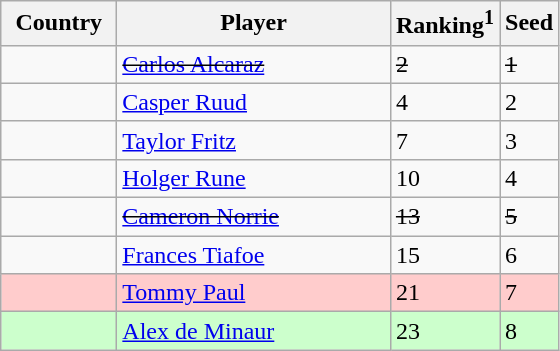<table class="sortable wikitable">
<tr>
<th width="70">Country</th>
<th width="175">Player</th>
<th>Ranking<sup>1</sup></th>
<th>Seed</th>
</tr>
<tr>
<td><s></s></td>
<td><s><a href='#'>Carlos Alcaraz</a></s></td>
<td><s>2</s></td>
<td><s>1</s></td>
</tr>
<tr>
<td></td>
<td><a href='#'>Casper Ruud</a></td>
<td>4</td>
<td>2</td>
</tr>
<tr>
<td></td>
<td><a href='#'>Taylor Fritz</a></td>
<td>7</td>
<td>3</td>
</tr>
<tr>
<td></td>
<td><a href='#'>Holger Rune</a></td>
<td>10</td>
<td>4</td>
</tr>
<tr>
<td><s></s></td>
<td><s><a href='#'>Cameron Norrie</a></s></td>
<td><s>13</s></td>
<td><s>5</s></td>
</tr>
<tr>
<td></td>
<td><a href='#'>Frances Tiafoe</a></td>
<td>15</td>
<td>6</td>
</tr>
<tr bgcolor=#fcc>
<td></td>
<td><a href='#'>Tommy Paul</a></td>
<td>21</td>
<td>7</td>
</tr>
<tr bgcolor=#cfc>
<td></td>
<td><a href='#'>Alex de Minaur</a></td>
<td>23</td>
<td>8</td>
</tr>
</table>
